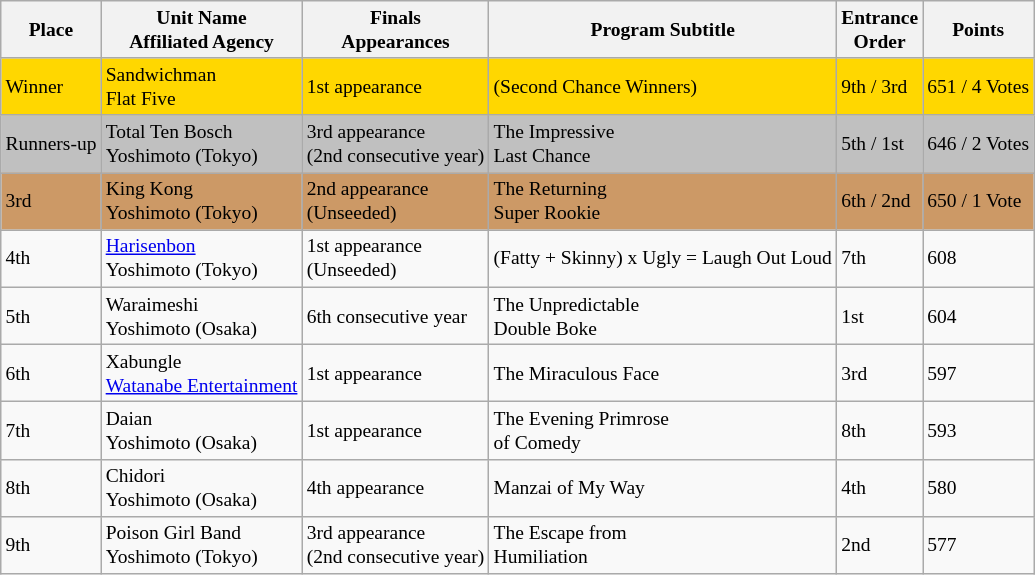<table class="sortable wikitable" style="font-size:small;">
<tr>
<th>Place</th>
<th class="unsortable">Unit Name<br>Affiliated Agency</th>
<th>Finals<br>Appearances</th>
<th class="unsortable">Program Subtitle</th>
<th>Entrance<br>Order</th>
<th>Points</th>
</tr>
<tr style="background-color:gold;">
<td>Winner</td>
<td>Sandwichman<br>Flat Five</td>
<td>1st appearance</td>
<td>(Second Chance Winners)</td>
<td>9th / 3rd</td>
<td>651 / 4 Votes</td>
</tr>
<tr style="background-color:silver;">
<td>Runners-up</td>
<td>Total Ten Bosch<br>Yoshimoto (Tokyo)</td>
<td>3rd appearance<br>(2nd consecutive year)</td>
<td>The Impressive<br>Last Chance</td>
<td>5th / 1st</td>
<td>646 / 2 Votes</td>
</tr>
<tr style="background-color:#c96;">
<td>3rd</td>
<td>King Kong<br>Yoshimoto (Tokyo)</td>
<td>2nd appearance<br>(Unseeded)</td>
<td>The Returning<br>Super Rookie</td>
<td>6th / 2nd</td>
<td>650 / 1 Vote</td>
</tr>
<tr>
<td>4th</td>
<td><a href='#'>Harisenbon</a><br>Yoshimoto (Tokyo)</td>
<td>1st appearance<br>(Unseeded)</td>
<td>(Fatty + Skinny) x Ugly = Laugh Out Loud</td>
<td>7th</td>
<td>608</td>
</tr>
<tr>
<td>5th</td>
<td>Waraimeshi<br>Yoshimoto (Osaka)</td>
<td>6th consecutive year</td>
<td>The Unpredictable<br>Double Boke</td>
<td>1st</td>
<td>604</td>
</tr>
<tr>
<td>6th</td>
<td>Xabungle<br><a href='#'>Watanabe Entertainment</a></td>
<td>1st appearance</td>
<td>The Miraculous Face</td>
<td>3rd</td>
<td>597</td>
</tr>
<tr>
<td>7th</td>
<td>Daian<br>Yoshimoto (Osaka)</td>
<td>1st appearance</td>
<td>The Evening Primrose<br>of Comedy</td>
<td>8th</td>
<td>593</td>
</tr>
<tr>
<td>8th</td>
<td>Chidori<br>Yoshimoto (Osaka)</td>
<td>4th appearance</td>
<td>Manzai of My Way</td>
<td>4th</td>
<td>580</td>
</tr>
<tr>
<td>9th</td>
<td>Poison Girl Band<br>Yoshimoto (Tokyo)</td>
<td>3rd appearance<br>(2nd consecutive year)</td>
<td>The Escape from<br>Humiliation</td>
<td>2nd</td>
<td>577</td>
</tr>
</table>
